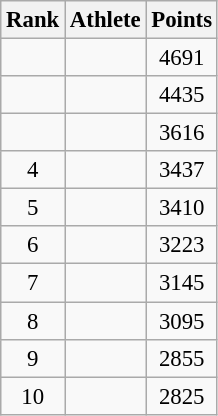<table class="wikitable" style="font-size:95%; text-align:center;">
<tr>
<th>Rank</th>
<th>Athlete</th>
<th>Points</th>
</tr>
<tr>
<td></td>
<td align="left"></td>
<td align="center">4691</td>
</tr>
<tr>
<td></td>
<td align="left"></td>
<td align="center">4435</td>
</tr>
<tr>
<td></td>
<td align="left"></td>
<td align="center">3616</td>
</tr>
<tr>
<td>4</td>
<td align="left"></td>
<td align="center">3437</td>
</tr>
<tr>
<td>5</td>
<td align="left"></td>
<td align="center">3410</td>
</tr>
<tr>
<td>6</td>
<td align="left"></td>
<td align="center">3223</td>
</tr>
<tr>
<td>7</td>
<td align="left"></td>
<td align="center">3145</td>
</tr>
<tr>
<td>8</td>
<td align="left"></td>
<td align="center">3095</td>
</tr>
<tr>
<td>9</td>
<td align="left"></td>
<td align="center">2855</td>
</tr>
<tr>
<td>10</td>
<td align="left"></td>
<td align="center">2825</td>
</tr>
</table>
